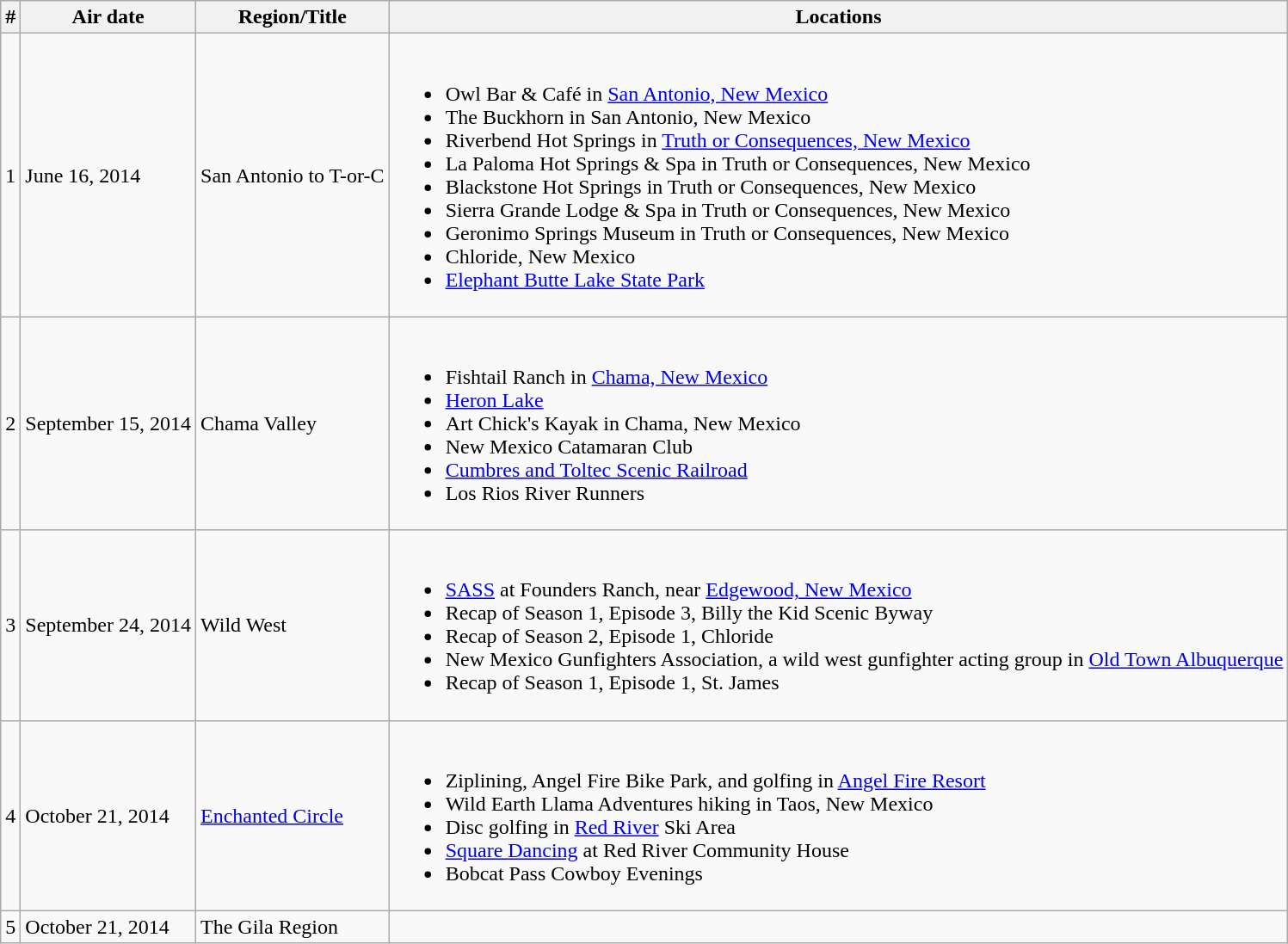<table class="wikitable">
<tr style="background:#EFEFEF">
<th>#</th>
<th>Air date</th>
<th>Region/Title</th>
<th>Locations</th>
</tr>
<tr>
<td>1</td>
<td>June 16, 2014</td>
<td>San Antonio to T-or-C</td>
<td><br><ul><li>Owl Bar & Café in <a href='#'>San Antonio, New Mexico</a></li><li>The Buckhorn in San Antonio, New Mexico</li><li>Riverbend Hot Springs in <a href='#'>Truth or Consequences, New Mexico</a></li><li>La Paloma Hot Springs & Spa in Truth or Consequences, New Mexico</li><li>Blackstone Hot Springs in Truth or Consequences, New Mexico</li><li>Sierra Grande Lodge & Spa in Truth or Consequences, New Mexico</li><li>Geronimo Springs Museum in Truth or Consequences, New Mexico</li><li>Chloride, New Mexico</li><li><a href='#'>Elephant Butte Lake State Park</a></li></ul></td>
</tr>
<tr>
<td>2</td>
<td>September 15, 2014</td>
<td>Chama Valley</td>
<td><br><ul><li>Fishtail Ranch in <a href='#'>Chama, New Mexico</a></li><li><a href='#'>Heron Lake</a></li><li>Art Chick's Kayak in Chama, New Mexico</li><li>New Mexico Catamaran Club</li><li><a href='#'>Cumbres and Toltec Scenic Railroad</a></li><li>Los Rios River Runners</li></ul></td>
</tr>
<tr>
<td>3</td>
<td>September 24, 2014</td>
<td>Wild West</td>
<td><br><ul><li><a href='#'>SASS</a> at Founders Ranch, near <a href='#'>Edgewood, New Mexico</a></li><li>Recap of Season 1, Episode 3, Billy the Kid Scenic Byway</li><li>Recap of Season 2, Episode 1, Chloride</li><li>New Mexico Gunfighters Association, a wild west gunfighter acting group in <a href='#'>Old Town Albuquerque</a></li><li>Recap of Season 1, Episode 1, St. James</li></ul></td>
</tr>
<tr>
<td>4</td>
<td>October 21, 2014</td>
<td><a href='#'>Enchanted Circle</a></td>
<td><br><ul><li>Ziplining, Angel Fire Bike Park, and golfing in <a href='#'>Angel Fire Resort</a></li><li>Wild Earth Llama Adventures hiking in Taos, New Mexico</li><li>Disc golfing in <a href='#'>Red River</a> Ski Area</li><li><a href='#'>Square Dancing</a> at Red River Community House</li><li>Bobcat Pass Cowboy Evenings</li></ul></td>
</tr>
<tr>
<td>5</td>
<td>October 21, 2014</td>
<td>The Gila Region</td>
<td></td>
</tr>
</table>
